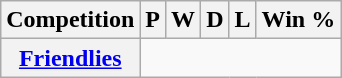<table class="wikitable" style="text-align: center">
<tr>
<th>Competition</th>
<th>P</th>
<th>W</th>
<th>D</th>
<th>L</th>
<th>Win %</th>
</tr>
<tr>
<th><a href='#'>Friendlies</a><br></th>
</tr>
</table>
